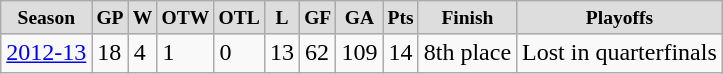<table class="wikitable">
<tr align="center" style="font-size: small; font-weight:bold; background-color:#dddddd; padding:5px;" |>
<td>Season</td>
<td>GP</td>
<td>W</td>
<td>OTW</td>
<td>OTL</td>
<td>L</td>
<td>GF</td>
<td>GA</td>
<td>Pts</td>
<td>Finish</td>
<td>Playoffs</td>
</tr>
<tr>
<td><a href='#'>2012-13</a></td>
<td>18</td>
<td>4</td>
<td>1</td>
<td>0</td>
<td>13</td>
<td>62</td>
<td>109</td>
<td>14</td>
<td>8th place</td>
<td>Lost in quarterfinals</td>
</tr>
</table>
